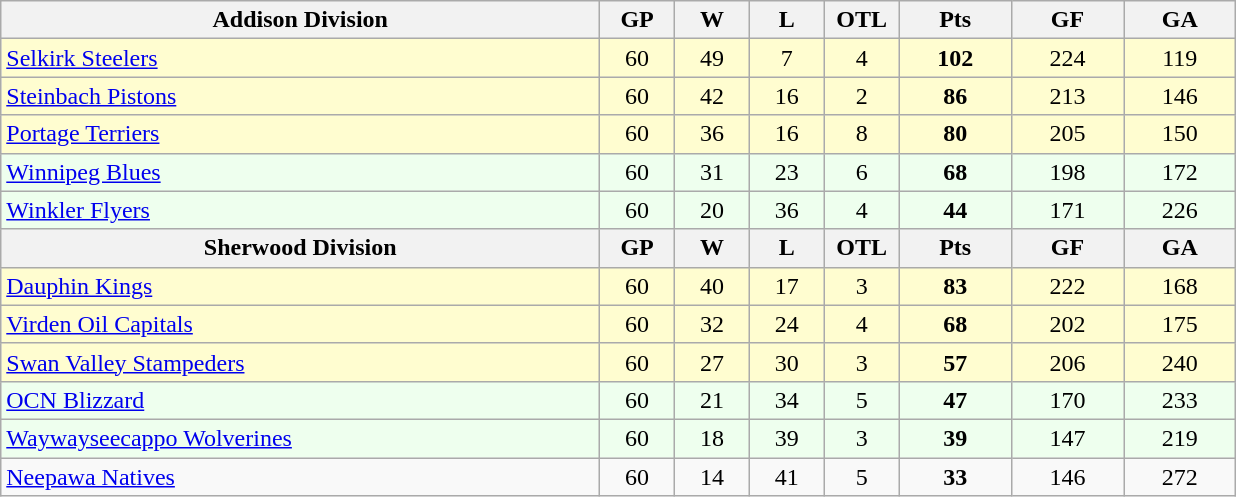<table class="wikitable">
<tr>
<th bgcolor="#DDDDFF" width="40%">Addison Division</th>
<th bgcolor="#DDDDFF" width="5%">GP</th>
<th bgcolor="#DDDDFF" width="5%">W</th>
<th bgcolor="#DDDDFF" width="5%">L</th>
<th bgcolor="#DDDDFF" width="5%">OTL</th>
<th bgcolor="#DDDDFF" width="7.5%">Pts</th>
<th bgcolor="#DDDDFF" width="7.5%">GF</th>
<th bgcolor="#DDDDFF" width="7.5%">GA</th>
</tr>
<tr align=center bgcolor=#FFFDD0>
<td align=left><a href='#'>Selkirk Steelers</a></td>
<td>60</td>
<td>49</td>
<td>7</td>
<td>4</td>
<td><strong>102</strong></td>
<td>224</td>
<td>119</td>
</tr>
<tr align=center bgcolor=#FFFDD0>
<td align=left><a href='#'>Steinbach Pistons</a></td>
<td>60</td>
<td>42</td>
<td>16</td>
<td>2</td>
<td><strong>86</strong></td>
<td>213</td>
<td>146</td>
</tr>
<tr align=center bgcolor=#FFFDD0>
<td align=left><a href='#'>Portage Terriers</a></td>
<td>60</td>
<td>36</td>
<td>16</td>
<td>8</td>
<td><strong>80</strong></td>
<td>205</td>
<td>150</td>
</tr>
<tr align=center bgcolor=#eeffee>
<td align=left><a href='#'>Winnipeg Blues</a></td>
<td>60</td>
<td>31</td>
<td>23</td>
<td>6</td>
<td><strong>68</strong></td>
<td>198</td>
<td>172</td>
</tr>
<tr align=center bgcolor=#eeffee>
<td align=left><a href='#'>Winkler Flyers</a></td>
<td>60</td>
<td>20</td>
<td>36</td>
<td>4</td>
<td><strong>44</strong></td>
<td>171</td>
<td>226</td>
</tr>
<tr>
<th bgcolor="#DDDDFF" width="40%">Sherwood Division</th>
<th bgcolor="#DDDDFF" width="5%">GP</th>
<th bgcolor="#DDDDFF" width="5%">W</th>
<th bgcolor="#DDDDFF" width="5%">L</th>
<th bgcolor="#DDDDFF" width="5%">OTL</th>
<th bgcolor="#DDDDFF" width="7.5%">Pts</th>
<th bgcolor="#DDDDFF" width="7.5%">GF</th>
<th bgcolor="#DDDDFF" width="7.5%">GA</th>
</tr>
<tr align=center bgcolor=#FFFDD0>
<td align=left><a href='#'>Dauphin Kings</a></td>
<td>60</td>
<td>40</td>
<td>17</td>
<td>3</td>
<td><strong>83</strong></td>
<td>222</td>
<td>168</td>
</tr>
<tr align=center bgcolor=#FFFDD0>
<td align=left><a href='#'>Virden Oil Capitals</a></td>
<td>60</td>
<td>32</td>
<td>24</td>
<td>4</td>
<td><strong>68</strong></td>
<td>202</td>
<td>175</td>
</tr>
<tr align=center bgcolor=#FFFDD0>
<td align=left><a href='#'>Swan Valley Stampeders</a></td>
<td>60</td>
<td>27</td>
<td>30</td>
<td>3</td>
<td><strong>57</strong></td>
<td>206</td>
<td>240</td>
</tr>
<tr align=center bgcolor=#eeffee>
<td align=left><a href='#'>OCN Blizzard</a></td>
<td>60</td>
<td>21</td>
<td>34</td>
<td>5</td>
<td><strong>47</strong></td>
<td>170</td>
<td>233</td>
</tr>
<tr align=center bgcolor=#eeffee>
<td align=left><a href='#'>Waywayseecappo Wolverines</a></td>
<td>60</td>
<td>18</td>
<td>39</td>
<td>3</td>
<td><strong>39</strong></td>
<td>147</td>
<td>219</td>
</tr>
<tr align=center>
<td align=left><a href='#'>Neepawa Natives</a></td>
<td>60</td>
<td>14</td>
<td>41</td>
<td>5</td>
<td><strong>33</strong></td>
<td>146</td>
<td>272</td>
</tr>
</table>
